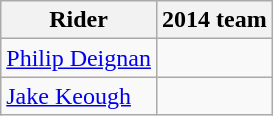<table class="wikitable">
<tr>
<th>Rider</th>
<th>2014 team</th>
</tr>
<tr>
<td><a href='#'>Philip Deignan</a></td>
<td></td>
</tr>
<tr>
<td><a href='#'>Jake Keough</a></td>
<td></td>
</tr>
</table>
